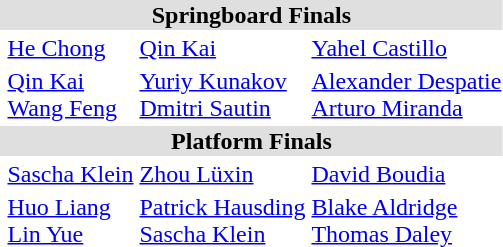<table>
<tr bgcolor="DFDFDF">
<td colspan="4" align="center"><strong>Springboard Finals</strong></td>
</tr>
<tr>
<th scope=row style="text-align:left"></th>
<td><a href='#'>He Chong</a><br><small></small></td>
<td><a href='#'>Qin Kai</a><br><small></small></td>
<td><a href='#'>Yahel Castillo</a><br><small></small></td>
</tr>
<tr>
<th scope=row style="text-align:left"></th>
<td><a href='#'>Qin Kai</a><br><a href='#'>Wang Feng</a><br><small></small></td>
<td><a href='#'>Yuriy Kunakov</a><br><a href='#'>Dmitri Sautin</a><br><small></small></td>
<td><a href='#'>Alexander Despatie</a><br><a href='#'>Arturo Miranda</a><br><small></small></td>
</tr>
<tr bgcolor="DFDFDF">
<td colspan="4" align="center"><strong>Platform Finals</strong></td>
</tr>
<tr>
<th scope=row style="text-align:left"></th>
<td><a href='#'>Sascha Klein</a><br><small></small></td>
<td><a href='#'>Zhou Lüxin</a><br><small></small></td>
<td><a href='#'>David Boudia</a><br><small></small></td>
</tr>
<tr>
<th scope=row style="text-align:left"></th>
<td><a href='#'>Huo Liang</a><br><a href='#'>Lin Yue</a><br><small></small></td>
<td><a href='#'>Patrick Hausding</a><br><a href='#'>Sascha Klein</a><br><small></small></td>
<td><a href='#'>Blake Aldridge</a><br><a href='#'>Thomas Daley</a><br><small></small></td>
</tr>
</table>
